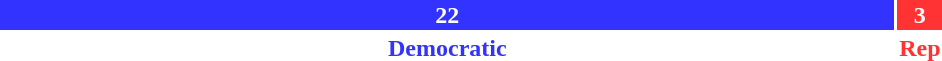<table class="mw-collapsible mw-collapsed" style="width:50%">
<tr>
<td colspan="2" scope="row" style="text-align:center"></td>
</tr>
<tr>
<td scope="row" style="background:#33F; width:96%; text-align:center; color:white"><strong>22</strong><br></td>
<td style="background:#F33; width:4%; text-align:center; color:white"><strong>3</strong></td>
</tr>
<tr>
<td scope="row" style="text-align:center; color:#33F"><strong>Democratic</strong><br></td>
<td style="text-align:center; color:#F33"><strong>Rep</strong></td>
</tr>
</table>
